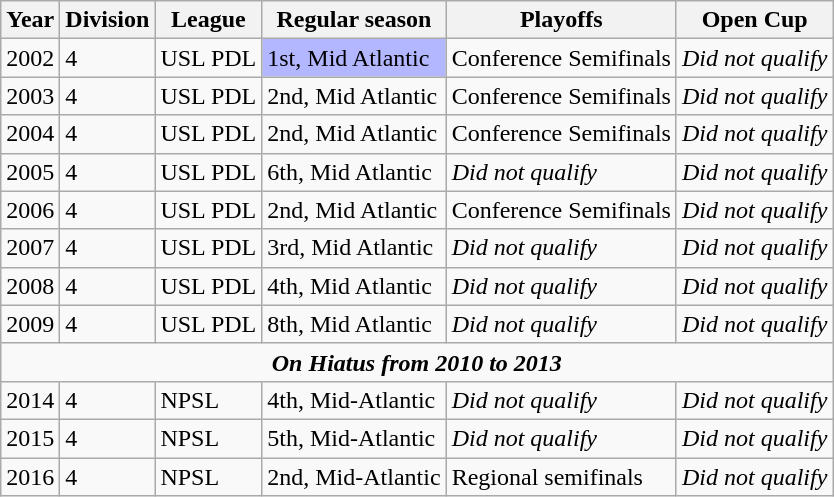<table class="wikitable">
<tr>
<th>Year</th>
<th>Division</th>
<th>League</th>
<th>Regular season</th>
<th>Playoffs</th>
<th>Open Cup</th>
</tr>
<tr>
<td>2002</td>
<td>4</td>
<td>USL PDL</td>
<td bgcolor="B3B7FF">1st, Mid Atlantic</td>
<td>Conference Semifinals</td>
<td><em>Did not qualify</em></td>
</tr>
<tr>
<td>2003</td>
<td>4</td>
<td>USL PDL</td>
<td>2nd, Mid Atlantic</td>
<td>Conference Semifinals</td>
<td><em>Did not qualify</em></td>
</tr>
<tr>
<td>2004</td>
<td>4</td>
<td>USL PDL</td>
<td>2nd, Mid Atlantic</td>
<td>Conference Semifinals</td>
<td><em>Did not qualify</em></td>
</tr>
<tr>
<td>2005</td>
<td>4</td>
<td>USL PDL</td>
<td>6th, Mid Atlantic</td>
<td><em>Did not qualify</em></td>
<td><em>Did not qualify</em></td>
</tr>
<tr>
<td>2006</td>
<td>4</td>
<td>USL PDL</td>
<td>2nd, Mid Atlantic</td>
<td>Conference Semifinals</td>
<td><em>Did not qualify</em></td>
</tr>
<tr>
<td>2007</td>
<td>4</td>
<td>USL PDL</td>
<td>3rd, Mid Atlantic</td>
<td><em>Did not qualify</em></td>
<td><em>Did not qualify</em></td>
</tr>
<tr>
<td>2008</td>
<td>4</td>
<td>USL PDL</td>
<td>4th, Mid Atlantic</td>
<td><em>Did not qualify</em></td>
<td><em>Did not qualify</em></td>
</tr>
<tr>
<td>2009</td>
<td>4</td>
<td>USL PDL</td>
<td>8th, Mid Atlantic</td>
<td><em>Did not qualify</em></td>
<td><em>Did not qualify</em></td>
</tr>
<tr>
<td colspan=6 align=center><strong><em>On Hiatus from 2010 to 2013</em></strong></td>
</tr>
<tr>
<td>2014</td>
<td>4</td>
<td>NPSL</td>
<td>4th, Mid-Atlantic</td>
<td><em>Did not qualify</em></td>
<td><em>Did not qualify</em></td>
</tr>
<tr>
<td>2015</td>
<td>4</td>
<td>NPSL</td>
<td>5th, Mid-Atlantic</td>
<td><em>Did not qualify</em></td>
<td><em>Did not qualify</em></td>
</tr>
<tr>
<td>2016</td>
<td>4</td>
<td>NPSL</td>
<td>2nd, Mid-Atlantic</td>
<td>Regional semifinals</td>
<td><em>Did not qualify</em></td>
</tr>
</table>
